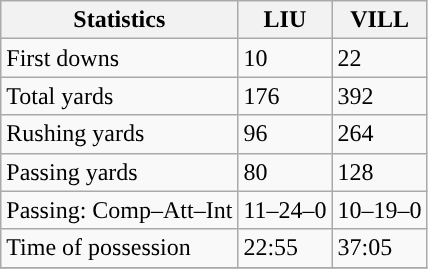<table class="wikitable" style="float: left;">
<tr>
<th>Statistics</th>
<th>LIU</th>
<th>VILL</th>
</tr>
<tr>
<td>First downs</td>
<td>10</td>
<td>22</td>
</tr>
<tr>
<td>Total yards</td>
<td>176</td>
<td>392</td>
</tr>
<tr>
<td>Rushing yards</td>
<td>96</td>
<td>264</td>
</tr>
<tr>
<td>Passing yards</td>
<td>80</td>
<td>128</td>
</tr>
<tr>
<td>Passing: Comp–Att–Int</td>
<td>11–24–0</td>
<td>10–19–0</td>
</tr>
<tr>
<td>Time of possession</td>
<td>22:55</td>
<td>37:05</td>
</tr>
<tr>
</tr>
</table>
